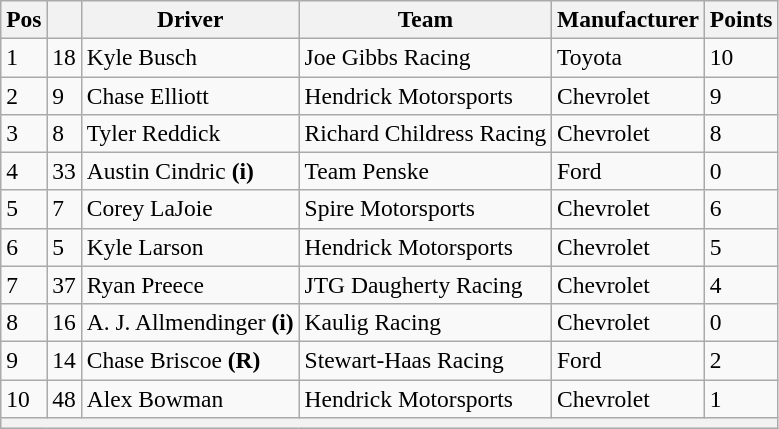<table class="wikitable" style="font-size:98%">
<tr>
<th>Pos</th>
<th></th>
<th>Driver</th>
<th>Team</th>
<th>Manufacturer</th>
<th>Points</th>
</tr>
<tr>
<td>1</td>
<td>18</td>
<td>Kyle Busch</td>
<td>Joe Gibbs Racing</td>
<td>Toyota</td>
<td>10</td>
</tr>
<tr>
<td>2</td>
<td>9</td>
<td>Chase Elliott</td>
<td>Hendrick Motorsports</td>
<td>Chevrolet</td>
<td>9</td>
</tr>
<tr>
<td>3</td>
<td>8</td>
<td>Tyler Reddick</td>
<td>Richard Childress Racing</td>
<td>Chevrolet</td>
<td>8</td>
</tr>
<tr>
<td>4</td>
<td>33</td>
<td>Austin Cindric <strong>(i)</strong></td>
<td>Team Penske</td>
<td>Ford</td>
<td>0</td>
</tr>
<tr>
<td>5</td>
<td>7</td>
<td>Corey LaJoie</td>
<td>Spire Motorsports</td>
<td>Chevrolet</td>
<td>6</td>
</tr>
<tr>
<td>6</td>
<td>5</td>
<td>Kyle Larson</td>
<td>Hendrick Motorsports</td>
<td>Chevrolet</td>
<td>5</td>
</tr>
<tr>
<td>7</td>
<td>37</td>
<td>Ryan Preece</td>
<td>JTG Daugherty Racing</td>
<td>Chevrolet</td>
<td>4</td>
</tr>
<tr>
<td>8</td>
<td>16</td>
<td>A. J. Allmendinger <strong>(i)</strong></td>
<td>Kaulig Racing</td>
<td>Chevrolet</td>
<td>0</td>
</tr>
<tr>
<td>9</td>
<td>14</td>
<td>Chase Briscoe <strong>(R)</strong></td>
<td>Stewart-Haas Racing</td>
<td>Ford</td>
<td>2</td>
</tr>
<tr>
<td>10</td>
<td>48</td>
<td>Alex Bowman</td>
<td>Hendrick Motorsports</td>
<td>Chevrolet</td>
<td>1</td>
</tr>
<tr>
<th colspan="6"></th>
</tr>
</table>
